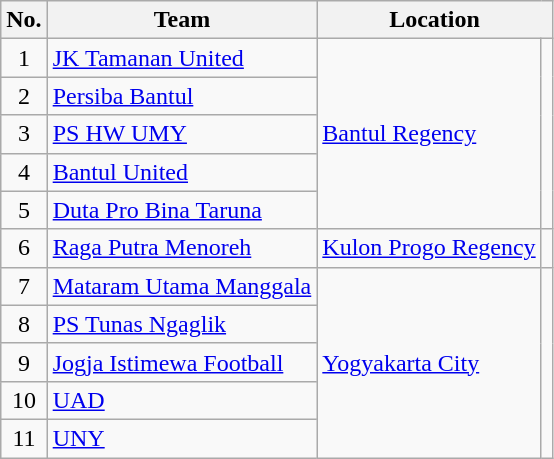<table class="wikitable sortable">
<tr>
<th>No.</th>
<th>Team</th>
<th colspan=2>Location</th>
</tr>
<tr>
<td align=center>1</td>
<td><a href='#'>JK Tamanan United</a></td>
<td rowspan=5><a href='#'>Bantul Regency</a></td>
<td rowspan=5></td>
</tr>
<tr>
<td align=center>2</td>
<td><a href='#'>Persiba Bantul</a></td>
</tr>
<tr>
<td align=center>3</td>
<td><a href='#'>PS HW UMY</a></td>
</tr>
<tr>
<td align=center>4</td>
<td><a href='#'>Bantul United</a></td>
</tr>
<tr>
<td align=center>5</td>
<td><a href='#'>Duta Pro Bina Taruna</a></td>
</tr>
<tr>
<td align=center>6</td>
<td><a href='#'>Raga Putra Menoreh</a></td>
<td><a href='#'>Kulon Progo Regency</a></td>
<td></td>
</tr>
<tr>
<td align=center>7</td>
<td><a href='#'>Mataram Utama Manggala</a></td>
<td rowspan=5><a href='#'>Yogyakarta City</a></td>
<td rowspan=5></td>
</tr>
<tr>
<td align=center>8</td>
<td><a href='#'>PS Tunas Ngaglik</a></td>
</tr>
<tr>
<td align=center>9</td>
<td><a href='#'>Jogja Istimewa Football</a></td>
</tr>
<tr>
<td align=center>10</td>
<td><a href='#'>UAD</a></td>
</tr>
<tr>
<td align=center>11</td>
<td><a href='#'>UNY</a></td>
</tr>
</table>
